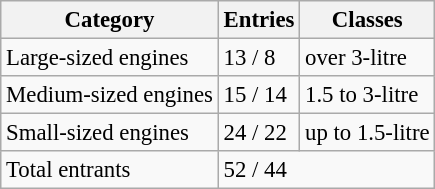<table class="wikitable" style="font-size: 95%;">
<tr>
<th>Category</th>
<th>Entries</th>
<th>Classes</th>
</tr>
<tr>
<td>Large-sized engines</td>
<td>13 / 8</td>
<td>over 3-litre</td>
</tr>
<tr>
<td>Medium-sized engines</td>
<td>15 / 14</td>
<td>1.5 to 3-litre</td>
</tr>
<tr>
<td>Small-sized engines</td>
<td>24 / 22</td>
<td>up to 1.5-litre</td>
</tr>
<tr>
<td>Total entrants</td>
<td colspan=2>52 / 44</td>
</tr>
</table>
